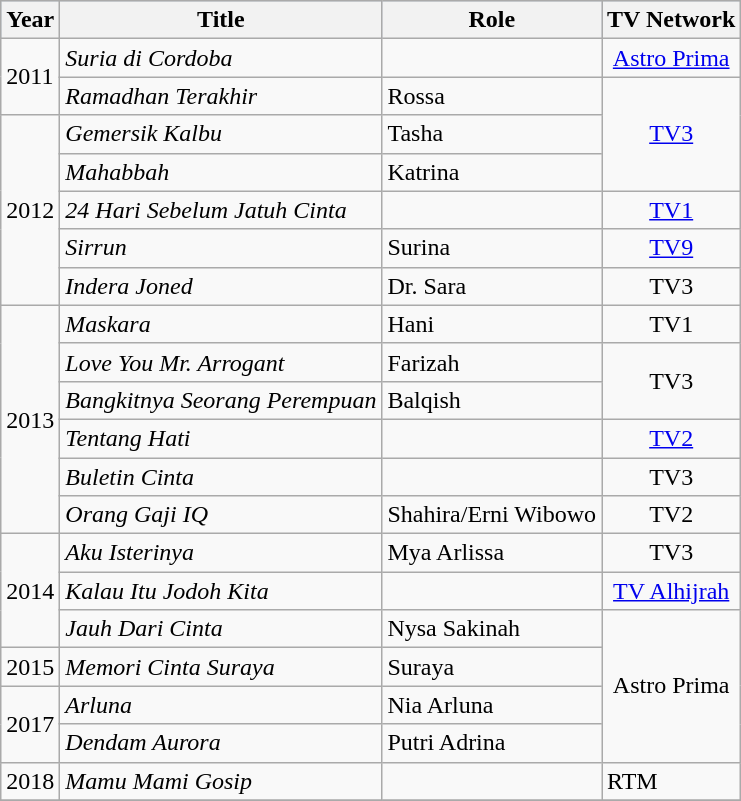<table class="wikitable">
<tr style="background:#b0c4de; text-align:center;">
<th>Year</th>
<th>Title</th>
<th>Role</th>
<th>TV Network</th>
</tr>
<tr>
<td rowspan="2">2011</td>
<td><em>Suria di Cordoba</em></td>
<td></td>
<td style="text-align:center;"><a href='#'>Astro Prima</a></td>
</tr>
<tr>
<td><em>Ramadhan Terakhir</em></td>
<td>Rossa</td>
<td rowspan="3" style="text-align:center;"><a href='#'>TV3</a></td>
</tr>
<tr>
<td rowspan="5" style="text-align:center;">2012</td>
<td><em>Gemersik Kalbu</em></td>
<td>Tasha</td>
</tr>
<tr>
<td><em>Mahabbah</em></td>
<td>Katrina</td>
</tr>
<tr>
<td><em>24 Hari Sebelum Jatuh Cinta</em></td>
<td></td>
<td style="text-align:center;"><a href='#'>TV1</a></td>
</tr>
<tr>
<td><em>Sirrun</em></td>
<td>Surina</td>
<td style="text-align:center;"><a href='#'>TV9</a></td>
</tr>
<tr>
<td><em>Indera Joned</em></td>
<td>Dr. Sara</td>
<td style="text-align:center;">TV3</td>
</tr>
<tr>
<td rowspan="6">2013</td>
<td><em>Maskara</em></td>
<td>Hani</td>
<td style="text-align:center;">TV1</td>
</tr>
<tr>
<td><em>Love You Mr. Arrogant</em></td>
<td>Farizah</td>
<td rowspan="2" style="text-align:center;">TV3</td>
</tr>
<tr>
<td><em>Bangkitnya Seorang Perempuan</em></td>
<td>Balqish</td>
</tr>
<tr>
<td><em>Tentang Hati</em></td>
<td></td>
<td style="text-align:center;"><a href='#'>TV2</a></td>
</tr>
<tr>
<td><em>Buletin Cinta</em></td>
<td></td>
<td style="text-align:center;">TV3</td>
</tr>
<tr>
<td><em>Orang Gaji IQ</em></td>
<td>Shahira/Erni Wibowo</td>
<td style="text-align:center;">TV2</td>
</tr>
<tr>
<td rowspan="3">2014</td>
<td><em>Aku Isterinya</em></td>
<td>Mya Arlissa</td>
<td style="text-align:center;">TV3</td>
</tr>
<tr>
<td><em>Kalau Itu Jodoh Kita</em></td>
<td></td>
<td style="text-align:center;"><a href='#'>TV Alhijrah</a></td>
</tr>
<tr>
<td><em>Jauh Dari Cinta</em></td>
<td>Nysa Sakinah</td>
<td rowspan="4" style="text-align:center;">Astro Prima</td>
</tr>
<tr>
<td>2015</td>
<td><em>Memori Cinta Suraya</em></td>
<td>Suraya</td>
</tr>
<tr>
<td rowspan="2">2017</td>
<td><em>Arluna</em></td>
<td>Nia Arluna</td>
</tr>
<tr>
<td><em>Dendam Aurora</em></td>
<td>Putri Adrina</td>
</tr>
<tr>
<td style="text-align:center;">2018</td>
<td><em>Mamu Mami Gosip</em></td>
<td></td>
<td>RTM</td>
</tr>
<tr>
</tr>
</table>
